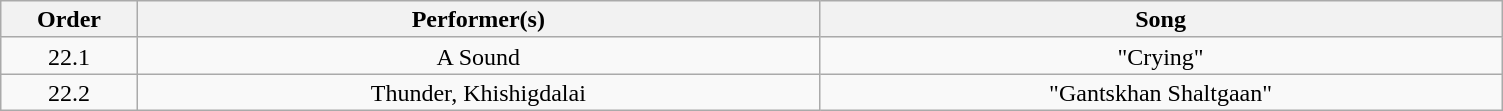<table class="wikitable" style="text-align:center; line-height:17px; ">
<tr>
<th width="05%">Order</th>
<th width="25%">Performer(s)</th>
<th width="25%">Song</th>
</tr>
<tr>
<td>22.1</td>
<td>A Sound</td>
<td>"Crying"</td>
</tr>
<tr>
<td>22.2</td>
<td>Thunder, Khishigdalai</td>
<td>"Gantskhan Shaltgaan"</td>
</tr>
</table>
